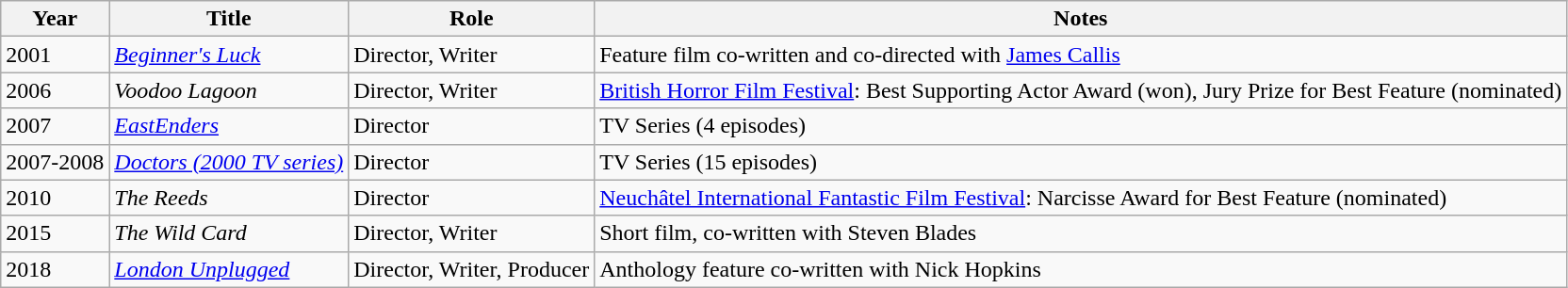<table class="wikitable">
<tr>
<th>Year</th>
<th>Title</th>
<th>Role</th>
<th>Notes</th>
</tr>
<tr>
<td>2001</td>
<td><em><a href='#'>Beginner's Luck</a></em></td>
<td>Director, Writer</td>
<td>Feature film co-written and co-directed with <a href='#'>James Callis</a></td>
</tr>
<tr>
<td>2006</td>
<td><em>Voodoo Lagoon</em></td>
<td>Director, Writer</td>
<td><a href='#'>British Horror Film Festival</a>: Best Supporting Actor Award (won), Jury Prize for Best Feature (nominated)</td>
</tr>
<tr>
<td>2007</td>
<td><em><a href='#'>EastEnders</a></em></td>
<td>Director</td>
<td>TV Series (4 episodes)</td>
</tr>
<tr>
<td>2007-2008</td>
<td><em><a href='#'>Doctors (2000 TV series)</a></em></td>
<td>Director</td>
<td>TV Series (15 episodes)</td>
</tr>
<tr>
<td>2010</td>
<td><em>The Reeds</em></td>
<td>Director</td>
<td><a href='#'>Neuchâtel International Fantastic Film Festival</a>: Narcisse Award for Best Feature (nominated)</td>
</tr>
<tr>
<td>2015</td>
<td><em>The Wild Card</em></td>
<td>Director, Writer</td>
<td>Short film, co-written with Steven Blades</td>
</tr>
<tr>
<td>2018</td>
<td><em><a href='#'>London Unplugged</a></em></td>
<td>Director, Writer, Producer</td>
<td>Anthology feature co-written with Nick Hopkins</td>
</tr>
</table>
